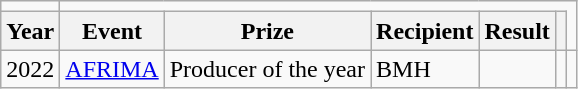<table class="wikitable sortable plainrowheaders">
<tr>
<td></td>
</tr>
<tr>
<th>Year</th>
<th>Event</th>
<th>Prize</th>
<th>Recipient</th>
<th>Result</th>
<th></th>
</tr>
<tr>
<td>2022</td>
<td><a href='#'>AFRIMA</a></td>
<td>Producer of the year</td>
<td>BMH</td>
<td></td>
<td></td>
<td></td>
</tr>
</table>
